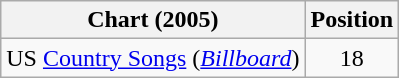<table class="wikitable sortable">
<tr>
<th scope="col">Chart (2005)</th>
<th scope="col">Position</th>
</tr>
<tr>
<td>US <a href='#'>Country Songs</a> (<em><a href='#'>Billboard</a></em>)</td>
<td align="center">18</td>
</tr>
</table>
